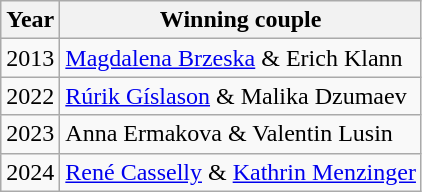<table class="wikitable sortable">
<tr>
<th>Year</th>
<th>Winning couple</th>
</tr>
<tr>
<td>2013</td>
<td><a href='#'>Magdalena Brzeska</a> & Erich Klann</td>
</tr>
<tr>
<td>2022</td>
<td><a href='#'>Rúrik Gíslason</a> & Malika Dzumaev</td>
</tr>
<tr>
<td>2023</td>
<td>Anna Ermakova & Valentin Lusin</td>
</tr>
<tr>
<td>2024</td>
<td><a href='#'>René Casselly</a> & <a href='#'>Kathrin Menzinger</a></td>
</tr>
</table>
